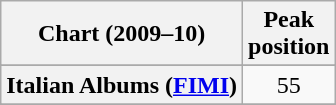<table class="wikitable sortable plainrowheaders">
<tr>
<th>Chart (2009–10)</th>
<th>Peak<br>position</th>
</tr>
<tr>
</tr>
<tr>
</tr>
<tr>
</tr>
<tr>
</tr>
<tr>
</tr>
<tr>
</tr>
<tr>
</tr>
<tr>
</tr>
<tr>
</tr>
<tr>
</tr>
<tr>
</tr>
<tr>
<th scope="row">Italian Albums (<a href='#'>FIMI</a>)</th>
<td style="text-align:center;">55</td>
</tr>
<tr>
</tr>
<tr>
</tr>
<tr>
</tr>
<tr>
</tr>
<tr>
</tr>
<tr>
</tr>
</table>
